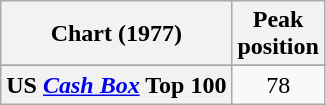<table class="wikitable sortable plainrowheaders" style="text-align:center;">
<tr>
<th scope="col">Chart (1977)</th>
<th scope="col">Peak<br>position</th>
</tr>
<tr>
</tr>
<tr>
</tr>
<tr>
</tr>
<tr>
</tr>
<tr>
<th scope="row">US <a href='#'><em>Cash Box</em></a> Top 100</th>
<td>78</td>
</tr>
</table>
